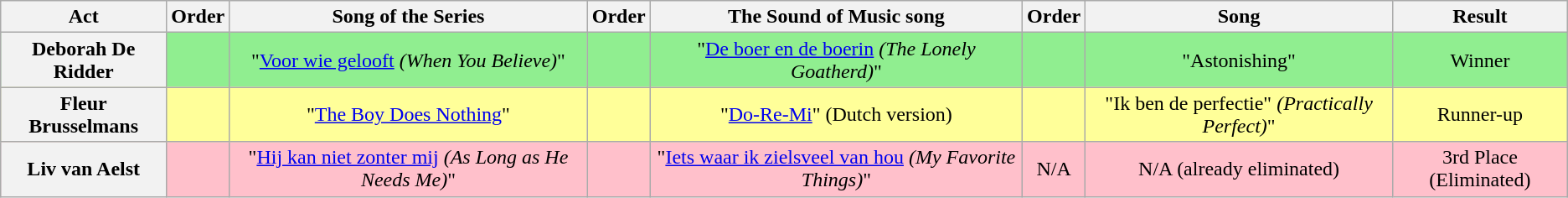<table class="wikitable plainrowheaders" style="text-align:center;">
<tr>
<th scope="col">Act</th>
<th scope="col">Order</th>
<th scope="col">Song of the Series</th>
<th scope="col">Order</th>
<th scope="col">The Sound of Music song</th>
<th scope="col">Order</th>
<th scope="col">Song</th>
<th scope="col">Result</th>
</tr>
<tr style = "background:lightgreen">
<th scope="row">Deborah De Ridder</th>
<td></td>
<td>"<a href='#'>Voor wie gelooft</a> <em>(When You Believe)</em>"</td>
<td></td>
<td>"<a href='#'>De boer en de boerin</a> <em>(The Lonely Goatherd)</em>"</td>
<td></td>
<td>"Astonishing"</td>
<td>Winner</td>
</tr>
<tr style="background:#ff9;">
<th scope="row">Fleur Brusselmans</th>
<td></td>
<td>"<a href='#'>The Boy Does Nothing</a>"</td>
<td></td>
<td>"<a href='#'>Do-Re-Mi</a>" (Dutch version)</td>
<td></td>
<td>"Ik ben de perfectie" <em>(Practically Perfect)</em>"</td>
<td>Runner-up</td>
</tr>
<tr style="background:pink;">
<th scope="row">Liv van Aelst</th>
<td></td>
<td>"<a href='#'>Hij kan niet zonter mij</a> <em>(As Long as He Needs Me)</em>"</td>
<td></td>
<td>"<a href='#'>Iets waar ik zielsveel van hou</a> <em>(My Favorite Things)</em>"</td>
<td>N/A</td>
<td>N/A (already eliminated)</td>
<td>3rd Place (Eliminated)</td>
</tr>
</table>
